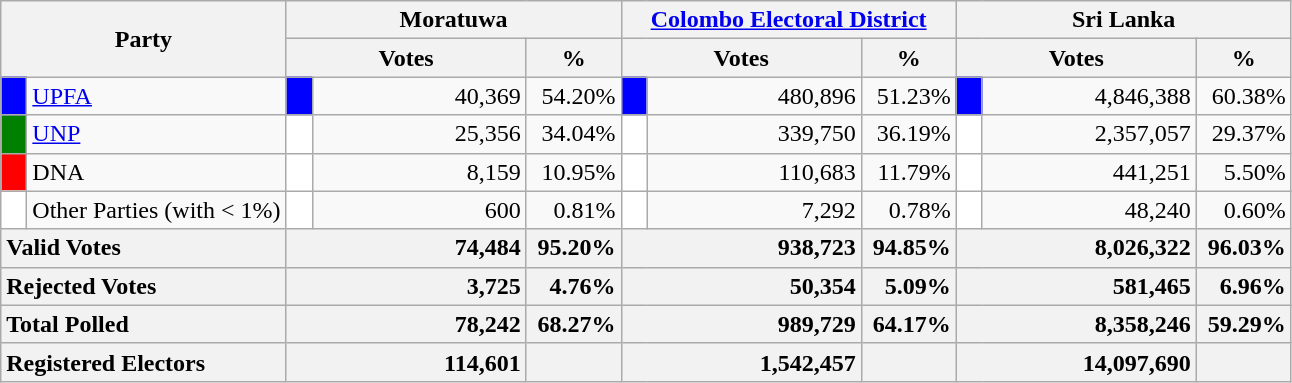<table class="wikitable">
<tr>
<th colspan="2" width="144px"rowspan="2">Party</th>
<th colspan="3" width="216px">Moratuwa</th>
<th colspan="3" width="216px"><a href='#'>Colombo Electoral District</a></th>
<th colspan="3" width="216px">Sri Lanka</th>
</tr>
<tr>
<th colspan="2" width="144px">Votes</th>
<th>%</th>
<th colspan="2" width="144px">Votes</th>
<th>%</th>
<th colspan="2" width="144px">Votes</th>
<th>%</th>
</tr>
<tr>
<td style="background-color:blue;" width="10px"></td>
<td style="text-align:left;"><a href='#'>UPFA</a></td>
<td style="background-color:blue;" width="10px"></td>
<td style="text-align:right;">40,369</td>
<td style="text-align:right;">54.20%</td>
<td style="background-color:blue;" width="10px"></td>
<td style="text-align:right;">480,896</td>
<td style="text-align:right;">51.23%</td>
<td style="background-color:blue;" width="10px"></td>
<td style="text-align:right;">4,846,388</td>
<td style="text-align:right;">60.38%</td>
</tr>
<tr>
<td style="background-color:green;" width="10px"></td>
<td style="text-align:left;"><a href='#'>UNP</a></td>
<td style="background-color:white;" width="10px"></td>
<td style="text-align:right;">25,356</td>
<td style="text-align:right;">34.04%</td>
<td style="background-color:white;" width="10px"></td>
<td style="text-align:right;">339,750</td>
<td style="text-align:right;">36.19%</td>
<td style="background-color:white;" width="10px"></td>
<td style="text-align:right;">2,357,057</td>
<td style="text-align:right;">29.37%</td>
</tr>
<tr>
<td style="background-color:red;" width="10px"></td>
<td style="text-align:left;">DNA</td>
<td style="background-color:white;" width="10px"></td>
<td style="text-align:right;">8,159</td>
<td style="text-align:right;">10.95%</td>
<td style="background-color:white;" width="10px"></td>
<td style="text-align:right;">110,683</td>
<td style="text-align:right;">11.79%</td>
<td style="background-color:white;" width="10px"></td>
<td style="text-align:right;">441,251</td>
<td style="text-align:right;">5.50%</td>
</tr>
<tr>
<td style="background-color:white;" width="10px"></td>
<td style="text-align:left;">Other Parties (with < 1%)</td>
<td style="background-color:white;" width="10px"></td>
<td style="text-align:right;">600</td>
<td style="text-align:right;">0.81%</td>
<td style="background-color:white;" width="10px"></td>
<td style="text-align:right;">7,292</td>
<td style="text-align:right;">0.78%</td>
<td style="background-color:white;" width="10px"></td>
<td style="text-align:right;">48,240</td>
<td style="text-align:right;">0.60%</td>
</tr>
<tr>
<th colspan="2" width="144px"style="text-align:left;">Valid Votes</th>
<th style="text-align:right;"colspan="2" width="144px">74,484</th>
<th style="text-align:right;">95.20%</th>
<th style="text-align:right;"colspan="2" width="144px">938,723</th>
<th style="text-align:right;">94.85%</th>
<th style="text-align:right;"colspan="2" width="144px">8,026,322</th>
<th style="text-align:right;">96.03%</th>
</tr>
<tr>
<th colspan="2" width="144px"style="text-align:left;">Rejected Votes</th>
<th style="text-align:right;"colspan="2" width="144px">3,725</th>
<th style="text-align:right;">4.76%</th>
<th style="text-align:right;"colspan="2" width="144px">50,354</th>
<th style="text-align:right;">5.09%</th>
<th style="text-align:right;"colspan="2" width="144px">581,465</th>
<th style="text-align:right;">6.96%</th>
</tr>
<tr>
<th colspan="2" width="144px"style="text-align:left;">Total Polled</th>
<th style="text-align:right;"colspan="2" width="144px">78,242</th>
<th style="text-align:right;">68.27%</th>
<th style="text-align:right;"colspan="2" width="144px">989,729</th>
<th style="text-align:right;">64.17%</th>
<th style="text-align:right;"colspan="2" width="144px">8,358,246</th>
<th style="text-align:right;">59.29%</th>
</tr>
<tr>
<th colspan="2" width="144px"style="text-align:left;">Registered Electors</th>
<th style="text-align:right;"colspan="2" width="144px">114,601</th>
<th></th>
<th style="text-align:right;"colspan="2" width="144px">1,542,457</th>
<th></th>
<th style="text-align:right;"colspan="2" width="144px">14,097,690</th>
<th></th>
</tr>
</table>
